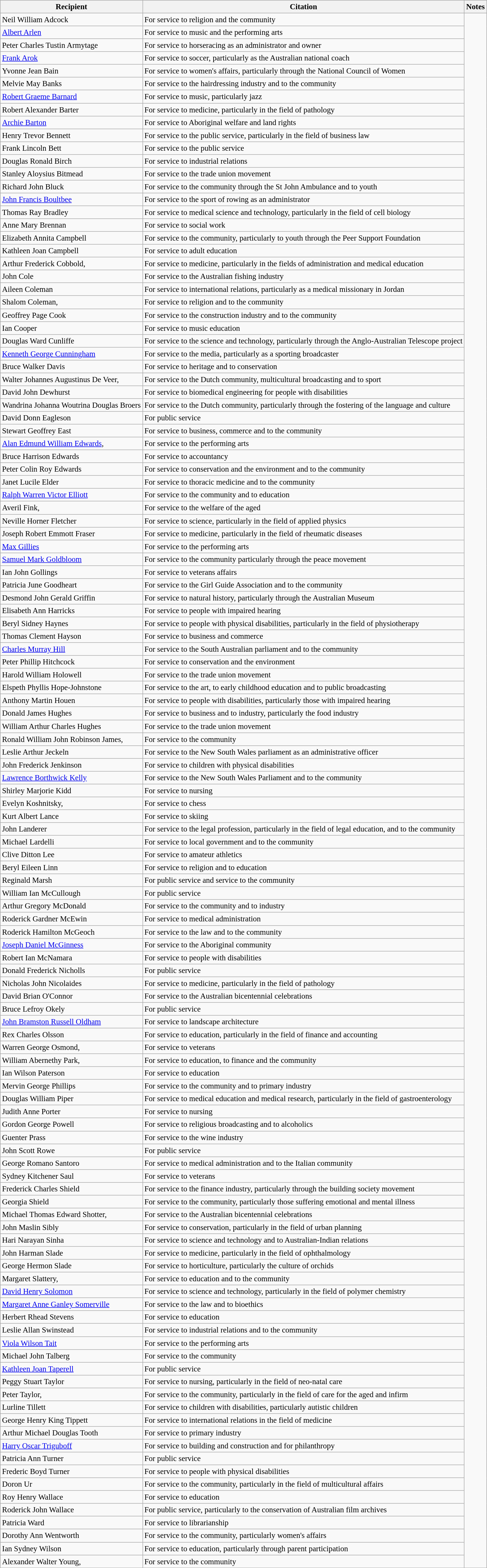<table class="wikitable" style="font-size:95%;">
<tr>
<th>Recipient</th>
<th>Citation</th>
<th>Notes</th>
</tr>
<tr>
<td> Neil William Adcock</td>
<td>For service to religion and the community</td>
<td rowspan=200></td>
</tr>
<tr>
<td><a href='#'>Albert Arlen</a></td>
<td>For service to music and the performing arts</td>
</tr>
<tr>
<td>Peter Charles Tustin Armytage</td>
<td>For service to horseracing as an administrator and owner</td>
</tr>
<tr>
<td><a href='#'>Frank Arok</a></td>
<td>For service to soccer, particularly as the Australian national coach</td>
</tr>
<tr>
<td>Yvonne Jean Bain</td>
<td>For service to women's affairs, particularly through the National Council of Women</td>
</tr>
<tr>
<td>Melvie May Banks</td>
<td>For service to the hairdressing industry and to the community</td>
</tr>
<tr>
<td><a href='#'>Robert Graeme Barnard</a></td>
<td>For service to music, particularly jazz</td>
</tr>
<tr>
<td>Robert Alexander Barter</td>
<td>For service to medicine, particularly in the field of pathology</td>
</tr>
<tr>
<td><a href='#'>Archie Barton</a></td>
<td>For service to Aboriginal welfare and land rights</td>
</tr>
<tr>
<td>Henry Trevor Bennett</td>
<td>For service to the public service, particularly in the field of business law</td>
</tr>
<tr>
<td>Frank Lincoln Bett</td>
<td>For service to the public service</td>
</tr>
<tr>
<td>Douglas Ronald Birch</td>
<td>For service to industrial relations</td>
</tr>
<tr>
<td>Stanley Aloysius Bitmead</td>
<td>For service to the trade union movement</td>
</tr>
<tr>
<td> Richard John Bluck</td>
<td>For service to the community through the St John Ambulance and to youth</td>
</tr>
<tr>
<td><a href='#'>John Francis Boultbee</a></td>
<td>For service to the sport of rowing as an administrator</td>
</tr>
<tr>
<td>Thomas Ray Bradley</td>
<td>For service to medical science and technology, particularly in the field of cell biology</td>
</tr>
<tr>
<td>Anne Mary Brennan</td>
<td>For service to social work</td>
</tr>
<tr>
<td>Elizabeth Annita Campbell</td>
<td>For service to the community, particularly to youth through the Peer Support Foundation</td>
</tr>
<tr>
<td>Kathleen Joan Campbell</td>
<td>For service to adult education</td>
</tr>
<tr>
<td> Arthur Frederick Cobbold, </td>
<td>For service to medicine, particularly in the fields of administration and medical education</td>
</tr>
<tr>
<td>John Cole</td>
<td>For service to the Australian fishing industry</td>
</tr>
<tr>
<td>Aileen Coleman</td>
<td>For service to international relations, particularly as a medical missionary in Jordan</td>
</tr>
<tr>
<td> Shalom Coleman, </td>
<td>For service to religion and to the community</td>
</tr>
<tr>
<td>Geoffrey Page Cook</td>
<td>For service to the construction industry and to the community</td>
</tr>
<tr>
<td>Ian Cooper</td>
<td>For service to music education</td>
</tr>
<tr>
<td>Douglas Ward Cunliffe</td>
<td>For service to the science and technology, particularly through the Anglo-Australian Telescope project</td>
</tr>
<tr>
<td><a href='#'>Kenneth George Cunningham</a></td>
<td>For service to the media, particularly as a sporting broadcaster</td>
</tr>
<tr>
<td> Bruce Walker Davis</td>
<td>For service to heritage and to conservation</td>
</tr>
<tr>
<td>Walter Johannes Augustinus De Veer, </td>
<td>For service to the Dutch community, multicultural broadcasting and to sport</td>
</tr>
<tr>
<td>David John Dewhurst</td>
<td>For service to biomedical engineering for people with disabilities</td>
</tr>
<tr>
<td>Wandrina Johanna Woutrina Douglas Broers</td>
<td>For service to the Dutch community, particularly through the fostering of the language and culture</td>
</tr>
<tr>
<td>David Donn Eagleson</td>
<td>For public service</td>
</tr>
<tr>
<td>Stewart Geoffrey East</td>
<td>For service to business, commerce and to the community</td>
</tr>
<tr>
<td><a href='#'>Alan Edmund William Edwards</a>, </td>
<td>For service to the performing arts</td>
</tr>
<tr>
<td>Bruce Harrison Edwards</td>
<td>For service to accountancy</td>
</tr>
<tr>
<td>Peter Colin Roy Edwards</td>
<td>For service to conservation and the environment and to the community</td>
</tr>
<tr>
<td>Janet Lucile Elder</td>
<td>For service to thoracic medicine and to the community</td>
</tr>
<tr>
<td> <a href='#'>Ralph Warren Victor Elliott</a></td>
<td>For service to the community and to education</td>
</tr>
<tr>
<td>Averil Fink, </td>
<td>For service to the welfare of the aged</td>
</tr>
<tr>
<td>Neville Horner Fletcher</td>
<td>For service to science, particularly in the field of applied physics</td>
</tr>
<tr>
<td>Joseph Robert Emmott Fraser</td>
<td>For service to medicine, particularly in the field of rheumatic diseases</td>
</tr>
<tr>
<td><a href='#'>Max Gillies</a></td>
<td>For service to the performing arts</td>
</tr>
<tr>
<td><a href='#'>Samuel Mark Goldbloom</a></td>
<td>For service to the community particularly through the peace movement</td>
</tr>
<tr>
<td>Ian John Gollings</td>
<td>For service to veterans affairs</td>
</tr>
<tr>
<td>Patricia June Goodheart</td>
<td>For service to the Girl Guide Association and to the community</td>
</tr>
<tr>
<td>Desmond John Gerald Griffin</td>
<td>For service to natural history, particularly through the Australian Museum</td>
</tr>
<tr>
<td>Elisabeth Ann Harricks</td>
<td>For service to people with impaired hearing</td>
</tr>
<tr>
<td>Beryl Sidney Haynes</td>
<td>For service to people with physical disabilities, particularly in the field of physiotherapy</td>
</tr>
<tr>
<td>Thomas Clement Hayson</td>
<td>For service to business and commerce</td>
</tr>
<tr>
<td> <a href='#'>Charles Murray Hill</a></td>
<td>For service to the South Australian parliament and to the community</td>
</tr>
<tr>
<td>Peter Phillip Hitchcock</td>
<td>For service to conservation and the environment</td>
</tr>
<tr>
<td>Harold William Holowell</td>
<td>For service to the trade union movement</td>
</tr>
<tr>
<td>Elspeth Phyllis Hope-Johnstone</td>
<td>For service to the art, to early childhood education and to public broadcasting</td>
</tr>
<tr>
<td>Anthony Martin Houen</td>
<td>For service to people with disabilities, particularly those with impaired hearing</td>
</tr>
<tr>
<td>Donald James Hughes</td>
<td>For service to business and to industry, particularly the food industry</td>
</tr>
<tr>
<td>William Arthur Charles Hughes</td>
<td>For service to the trade union movement</td>
</tr>
<tr>
<td>Ronald William John Robinson James, </td>
<td>For service to the community</td>
</tr>
<tr>
<td>Leslie Arthur Jeckeln</td>
<td>For service to the New South Wales parliament as an administrative officer</td>
</tr>
<tr>
<td>John Frederick Jenkinson</td>
<td>For service to children with physical disabilities</td>
</tr>
<tr>
<td> <a href='#'>Lawrence Borthwick Kelly</a></td>
<td>For service to the New South Wales Parliament and to the community</td>
</tr>
<tr>
<td>Shirley Marjorie Kidd</td>
<td>For service to nursing</td>
</tr>
<tr>
<td>Evelyn Koshnitsky, </td>
<td>For service to chess</td>
</tr>
<tr>
<td>Kurt Albert Lance</td>
<td>For service to skiing</td>
</tr>
<tr>
<td>John Landerer</td>
<td>For service to the legal profession, particularly in the field of legal education, and to the community</td>
</tr>
<tr>
<td> Michael Lardelli</td>
<td>For service to local government and to the community</td>
</tr>
<tr>
<td>Clive Ditton Lee</td>
<td>For service to amateur athletics</td>
</tr>
<tr>
<td>Beryl Eileen Linn</td>
<td>For service to religion and to education</td>
</tr>
<tr>
<td>Reginald Marsh</td>
<td>For public service and service to the community</td>
</tr>
<tr>
<td>William Ian McCullough</td>
<td>For public service</td>
</tr>
<tr>
<td>Arthur Gregory McDonald</td>
<td>For service to the community and to industry</td>
</tr>
<tr>
<td>Roderick Gardner McEwin</td>
<td>For service to medical administration</td>
</tr>
<tr>
<td>Roderick Hamilton McGeoch</td>
<td>For service to the law and to the community</td>
</tr>
<tr>
<td><a href='#'>Joseph Daniel McGinness</a></td>
<td>For service to the Aboriginal community</td>
</tr>
<tr>
<td>Robert Ian McNamara</td>
<td>For service to people with disabilities</td>
</tr>
<tr>
<td>Donald Frederick Nicholls</td>
<td>For public service</td>
</tr>
<tr>
<td>Nicholas John Nicolaides</td>
<td>For service to medicine, particularly in the field of pathology</td>
</tr>
<tr>
<td>David Brian O'Connor</td>
<td>For service to the Australian bicentennial celebrations</td>
</tr>
<tr>
<td>Bruce Lefroy Okely</td>
<td>For public service</td>
</tr>
<tr>
<td><a href='#'>John Bramston Russell Oldham</a></td>
<td>For service to landscape architecture</td>
</tr>
<tr>
<td> Rex Charles Olsson</td>
<td>For service to education, particularly in the field of finance and accounting</td>
</tr>
<tr>
<td>Warren George Osmond, </td>
<td>For service to veterans</td>
</tr>
<tr>
<td>William Abernethy Park, </td>
<td>For service to education, to finance and the community</td>
</tr>
<tr>
<td>Ian Wilson Paterson</td>
<td>For service to education</td>
</tr>
<tr>
<td>Mervin George Phillips</td>
<td>For service to the community and to primary industry</td>
</tr>
<tr>
<td> Douglas William Piper</td>
<td>For service to medical education and medical research, particularly in the field of gastroenterology</td>
</tr>
<tr>
<td>Judith Anne Porter</td>
<td>For service to nursing</td>
</tr>
<tr>
<td> Gordon George Powell</td>
<td>For service to religious broadcasting and to alcoholics</td>
</tr>
<tr>
<td>Guenter Prass</td>
<td>For service to the wine industry</td>
</tr>
<tr>
<td>John Scott Rowe</td>
<td>For public service</td>
</tr>
<tr>
<td>George Romano Santoro</td>
<td>For service to medical administration and to the Italian community</td>
</tr>
<tr>
<td>Sydney Kitchener Saul</td>
<td>For service to veterans</td>
</tr>
<tr>
<td>Frederick Charles Shield</td>
<td>For service to the finance industry, particularly through the building society movement</td>
</tr>
<tr>
<td>Georgia Shield</td>
<td>For service to the community, particularly those suffering emotional and mental illness</td>
</tr>
<tr>
<td> Michael Thomas Edward Shotter, </td>
<td>For service to the Australian bicentennial celebrations</td>
</tr>
<tr>
<td>John Maslin Sibly</td>
<td>For service to conservation, particularly in the field of urban planning</td>
</tr>
<tr>
<td>Hari Narayan Sinha</td>
<td>For service to science and technology and to Australian-Indian relations</td>
</tr>
<tr>
<td>John Harman Slade</td>
<td>For service to medicine, particularly in the field of ophthalmology</td>
</tr>
<tr>
<td>George Hermon Slade</td>
<td>For service to horticulture, particularly the culture of orchids</td>
</tr>
<tr>
<td>Margaret Slattery, </td>
<td>For service to education and to the community</td>
</tr>
<tr>
<td><a href='#'>David Henry Solomon</a></td>
<td>For service to science and technology, particularly in the field of polymer chemistry</td>
</tr>
<tr>
<td> <a href='#'>Margaret Anne Ganley Somerville</a></td>
<td>For service to the law and to bioethics</td>
</tr>
<tr>
<td> Herbert Rhead Stevens</td>
<td>For service to education</td>
</tr>
<tr>
<td>Leslie Allan Swinstead</td>
<td>For service to industrial relations and to the community</td>
</tr>
<tr>
<td> <a href='#'>Viola Wilson Tait</a></td>
<td>For service to the performing arts</td>
</tr>
<tr>
<td>Michael John Talberg</td>
<td>For service to the community</td>
</tr>
<tr>
<td><a href='#'>Kathleen Joan Taperell</a></td>
<td>For public service</td>
</tr>
<tr>
<td>Peggy Stuart Taylor</td>
<td>For service to nursing, particularly in the field of neo-natal care</td>
</tr>
<tr>
<td>Peter Taylor, </td>
<td>For service to the community, particularly in the field of care for the aged and infirm</td>
</tr>
<tr>
<td>Lurline Tillett</td>
<td>For service to children with disabilities, particularly autistic children</td>
</tr>
<tr>
<td>George Henry King Tippett</td>
<td>For service to international relations in the field of medicine</td>
</tr>
<tr>
<td>Arthur Michael Douglas Tooth</td>
<td>For service to primary industry</td>
</tr>
<tr>
<td><a href='#'>Harry Oscar Triguboff</a></td>
<td>For service to building and construction and for philanthropy</td>
</tr>
<tr>
<td>Patricia Ann Turner</td>
<td>For public service</td>
</tr>
<tr>
<td>Frederic Boyd Turner</td>
<td>For service to people with physical disabilities</td>
</tr>
<tr>
<td>Doron Ur</td>
<td>For service to the community, particularly in the field of multicultural affairs</td>
</tr>
<tr>
<td>Roy Henry Wallace</td>
<td>For service to education</td>
</tr>
<tr>
<td>Roderick John Wallace</td>
<td>For public service, particularly to the conservation of Australian film archives</td>
</tr>
<tr>
<td>Patricia Ward</td>
<td>For service to librarianship</td>
</tr>
<tr>
<td>Dorothy Ann Wentworth</td>
<td>For service to the community, particularly women's affairs</td>
</tr>
<tr>
<td>Ian Sydney Wilson</td>
<td>For service to education, particularly through parent participation</td>
</tr>
<tr>
<td>Alexander Walter Young, </td>
<td>For service to the community</td>
</tr>
</table>
